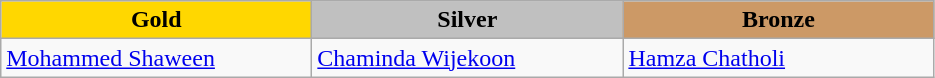<table class="wikitable" style="text-align:left">
<tr align="center">
<td width=200 bgcolor=gold><strong>Gold</strong></td>
<td width=200 bgcolor=silver><strong>Silver</strong></td>
<td width=200 bgcolor=CC9966><strong>Bronze</strong></td>
</tr>
<tr>
<td><a href='#'>Mohammed Shaween</a><br><em></em></td>
<td><a href='#'>Chaminda Wijekoon</a><br><em></em></td>
<td><a href='#'>Hamza Chatholi</a><br><em></em></td>
</tr>
</table>
